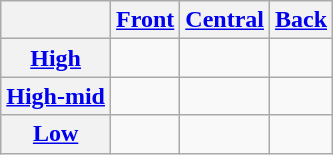<table class="wikitable">
<tr>
<th></th>
<th><a href='#'>Front</a></th>
<th><a href='#'>Central</a></th>
<th><a href='#'>Back</a></th>
</tr>
<tr>
<th><a href='#'>High</a></th>
<td>      </td>
<td></td>
<td>     </td>
</tr>
<tr>
<th><a href='#'>High-mid</a></th>
<td>     </td>
<td></td>
<td>     </td>
</tr>
<tr>
<th><a href='#'>Low</a></th>
<td></td>
<td>       </td>
<td></td>
</tr>
</table>
